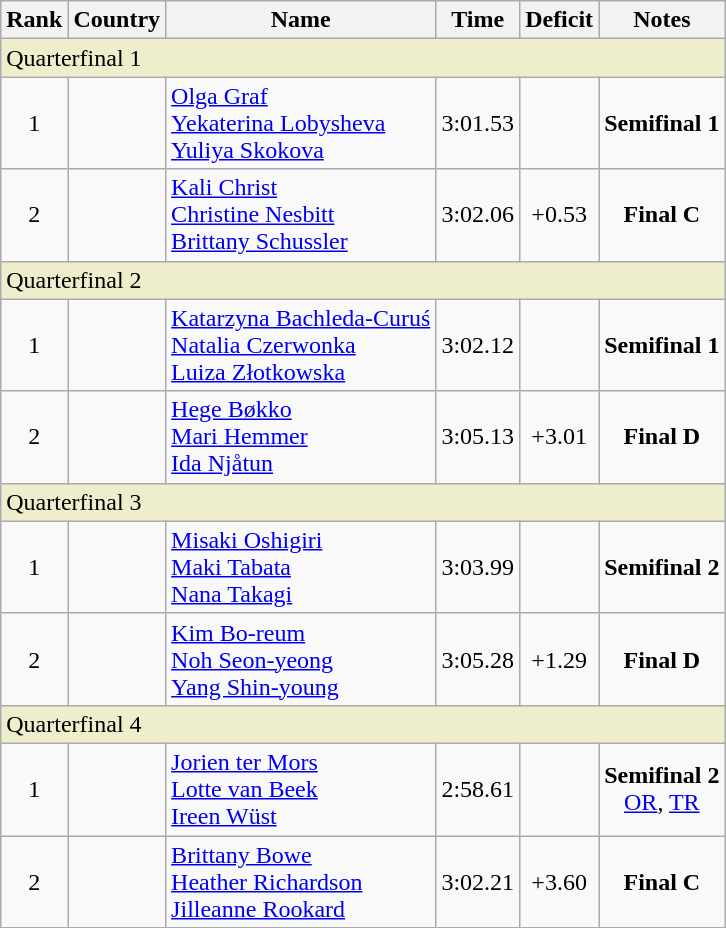<table class="wikitable" style="text-align:center;">
<tr>
<th>Rank</th>
<th>Country</th>
<th>Name</th>
<th>Time</th>
<th>Deficit</th>
<th>Notes</th>
</tr>
<tr>
<td colspan="6" align="left" style="background: #eeeecc">Quarterfinal 1</td>
</tr>
<tr>
<td>1</td>
<td align=left></td>
<td align=left><a href='#'>Olga Graf</a><br><a href='#'>Yekaterina Lobysheva</a><br><a href='#'>Yuliya Skokova</a></td>
<td>3:01.53</td>
<td></td>
<td><strong>Semifinal 1</strong></td>
</tr>
<tr>
<td>2</td>
<td align=left></td>
<td align=left><a href='#'>Kali Christ</a><br><a href='#'>Christine Nesbitt</a><br><a href='#'>Brittany Schussler</a></td>
<td>3:02.06</td>
<td>+0.53</td>
<td><strong>Final C</strong></td>
</tr>
<tr>
<td colspan="6" align="left" style="background: #eeeecc">Quarterfinal 2</td>
</tr>
<tr>
<td>1</td>
<td align=left></td>
<td align=left><a href='#'>Katarzyna Bachleda-Curuś</a><br><a href='#'>Natalia Czerwonka</a><br><a href='#'>Luiza Złotkowska</a></td>
<td>3:02.12</td>
<td></td>
<td><strong>Semifinal 1</strong></td>
</tr>
<tr>
<td>2</td>
<td align=left></td>
<td align=left><a href='#'>Hege Bøkko</a><br><a href='#'>Mari Hemmer</a><br><a href='#'>Ida Njåtun</a></td>
<td>3:05.13</td>
<td>+3.01</td>
<td><strong>Final D</strong></td>
</tr>
<tr>
<td colspan="6" align="left" style="background: #eeeecc">Quarterfinal 3</td>
</tr>
<tr>
<td>1</td>
<td align=left></td>
<td align=left><a href='#'>Misaki Oshigiri</a><br><a href='#'>Maki Tabata</a><br><a href='#'>Nana Takagi</a></td>
<td>3:03.99</td>
<td></td>
<td><strong>Semifinal 2</strong></td>
</tr>
<tr>
<td>2</td>
<td align=left></td>
<td align=left><a href='#'>Kim Bo-reum</a><br><a href='#'>Noh Seon-yeong</a><br><a href='#'>Yang Shin-young</a></td>
<td>3:05.28</td>
<td>+1.29</td>
<td><strong>Final D</strong></td>
</tr>
<tr>
<td colspan="6" align="left" style="background: #eeeecc">Quarterfinal 4</td>
</tr>
<tr>
<td>1</td>
<td align=left></td>
<td align=left><a href='#'>Jorien ter Mors</a><br><a href='#'>Lotte van Beek</a><br><a href='#'>Ireen Wüst</a></td>
<td>2:58.61</td>
<td></td>
<td><strong>Semifinal 2</strong><br><a href='#'>OR</a>, <a href='#'>TR</a></td>
</tr>
<tr>
<td>2</td>
<td align=left></td>
<td align=left><a href='#'>Brittany Bowe</a><br><a href='#'>Heather Richardson</a><br><a href='#'>Jilleanne Rookard</a></td>
<td>3:02.21</td>
<td>+3.60</td>
<td><strong>Final C</strong></td>
</tr>
</table>
